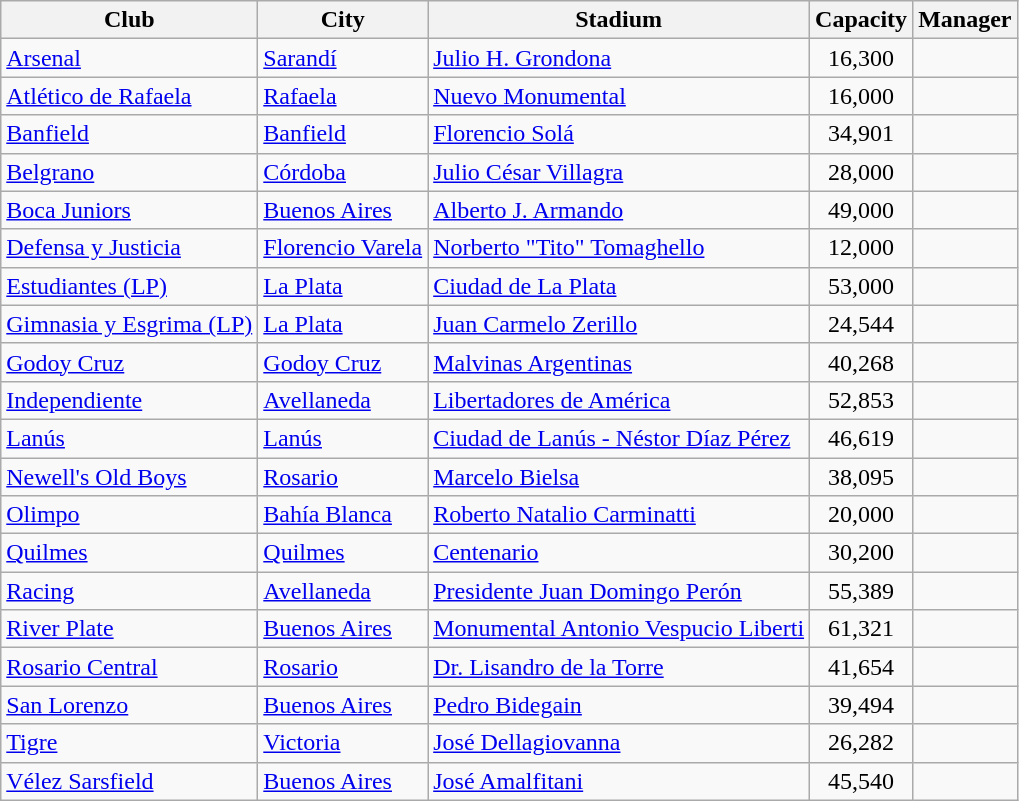<table class="wikitable sortable">
<tr>
<th>Club</th>
<th>City</th>
<th>Stadium</th>
<th>Capacity</th>
<th>Manager</th>
</tr>
<tr>
<td><a href='#'>Arsenal</a></td>
<td><a href='#'>Sarandí</a></td>
<td><a href='#'>Julio H. Grondona</a></td>
<td align="center">16,300</td>
<td></td>
</tr>
<tr>
<td><a href='#'>Atlético de Rafaela</a></td>
<td><a href='#'>Rafaela</a></td>
<td><a href='#'>Nuevo Monumental</a></td>
<td align="center">16,000</td>
<td></td>
</tr>
<tr>
<td><a href='#'>Banfield</a></td>
<td><a href='#'>Banfield</a></td>
<td><a href='#'>Florencio Solá</a></td>
<td align="center">34,901</td>
<td></td>
</tr>
<tr>
<td><a href='#'>Belgrano</a></td>
<td><a href='#'>Córdoba</a></td>
<td><a href='#'>Julio César Villagra</a></td>
<td align="center">28,000</td>
<td></td>
</tr>
<tr>
<td><a href='#'>Boca Juniors</a></td>
<td><a href='#'>Buenos Aires</a></td>
<td><a href='#'>Alberto J. Armando</a></td>
<td align="center">49,000</td>
<td></td>
</tr>
<tr>
<td><a href='#'>Defensa y Justicia</a></td>
<td><a href='#'>Florencio Varela</a></td>
<td><a href='#'>Norberto "Tito" Tomaghello</a></td>
<td align="center">12,000</td>
<td></td>
</tr>
<tr>
<td><a href='#'>Estudiantes (LP)</a></td>
<td><a href='#'>La Plata</a></td>
<td><a href='#'>Ciudad de La Plata</a></td>
<td align="center">53,000</td>
<td></td>
</tr>
<tr>
<td><a href='#'>Gimnasia y Esgrima (LP)</a></td>
<td><a href='#'>La Plata</a></td>
<td><a href='#'>Juan Carmelo Zerillo</a></td>
<td align="center">24,544</td>
<td></td>
</tr>
<tr>
<td><a href='#'>Godoy Cruz</a></td>
<td><a href='#'>Godoy Cruz</a></td>
<td><a href='#'>Malvinas Argentinas</a></td>
<td align="center">40,268</td>
<td></td>
</tr>
<tr>
<td><a href='#'>Independiente</a></td>
<td><a href='#'>Avellaneda</a></td>
<td><a href='#'>Libertadores de América</a></td>
<td align="center">52,853</td>
<td></td>
</tr>
<tr>
<td><a href='#'>Lanús</a></td>
<td><a href='#'>Lanús</a></td>
<td><a href='#'>Ciudad de Lanús - Néstor Díaz Pérez</a></td>
<td align="center">46,619</td>
<td></td>
</tr>
<tr>
<td><a href='#'>Newell's Old Boys</a></td>
<td><a href='#'>Rosario</a></td>
<td><a href='#'>Marcelo Bielsa</a></td>
<td align="center">38,095</td>
<td></td>
</tr>
<tr>
<td><a href='#'>Olimpo</a></td>
<td><a href='#'>Bahía Blanca</a></td>
<td><a href='#'>Roberto Natalio Carminatti</a></td>
<td align="center">20,000</td>
<td></td>
</tr>
<tr>
<td><a href='#'>Quilmes</a></td>
<td><a href='#'>Quilmes</a></td>
<td><a href='#'>Centenario</a></td>
<td align="center">30,200</td>
<td></td>
</tr>
<tr>
<td><a href='#'>Racing</a></td>
<td><a href='#'>Avellaneda</a></td>
<td><a href='#'>Presidente Juan Domingo Perón</a></td>
<td align="center">55,389</td>
<td></td>
</tr>
<tr>
<td><a href='#'>River Plate</a></td>
<td><a href='#'>Buenos Aires</a></td>
<td><a href='#'>Monumental Antonio Vespucio Liberti</a></td>
<td align="center">61,321</td>
<td></td>
</tr>
<tr>
<td><a href='#'>Rosario Central</a></td>
<td><a href='#'>Rosario</a></td>
<td><a href='#'>Dr. Lisandro de la Torre</a></td>
<td align="center">41,654</td>
<td></td>
</tr>
<tr>
<td><a href='#'>San Lorenzo</a></td>
<td><a href='#'>Buenos Aires</a></td>
<td><a href='#'>Pedro Bidegain</a></td>
<td align="center">39,494</td>
<td></td>
</tr>
<tr>
<td><a href='#'>Tigre</a></td>
<td><a href='#'>Victoria</a></td>
<td><a href='#'>José Dellagiovanna</a></td>
<td align="center">26,282</td>
<td></td>
</tr>
<tr>
<td><a href='#'>Vélez Sarsfield</a></td>
<td><a href='#'>Buenos Aires</a></td>
<td><a href='#'>José Amalfitani</a></td>
<td align="center">45,540</td>
<td></td>
</tr>
</table>
